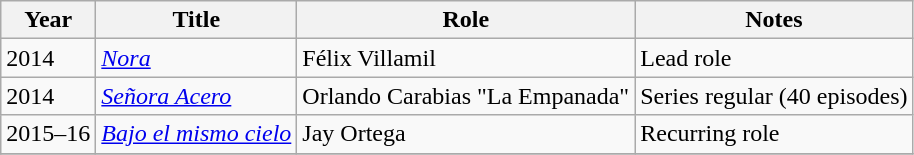<table class="wikitable sortable">
<tr>
<th>Year</th>
<th>Title</th>
<th>Role</th>
<th>Notes</th>
</tr>
<tr>
<td>2014</td>
<td><em><a href='#'>Nora</a></em></td>
<td>Félix Villamil</td>
<td>Lead role</td>
</tr>
<tr>
<td>2014</td>
<td><em><a href='#'>Señora Acero</a></em></td>
<td>Orlando Carabias "La Empanada"</td>
<td>Series regular (40 episodes)</td>
</tr>
<tr>
<td>2015–16</td>
<td><em><a href='#'>Bajo el mismo cielo</a></em></td>
<td>Jay Ortega</td>
<td>Recurring role</td>
</tr>
<tr>
</tr>
</table>
